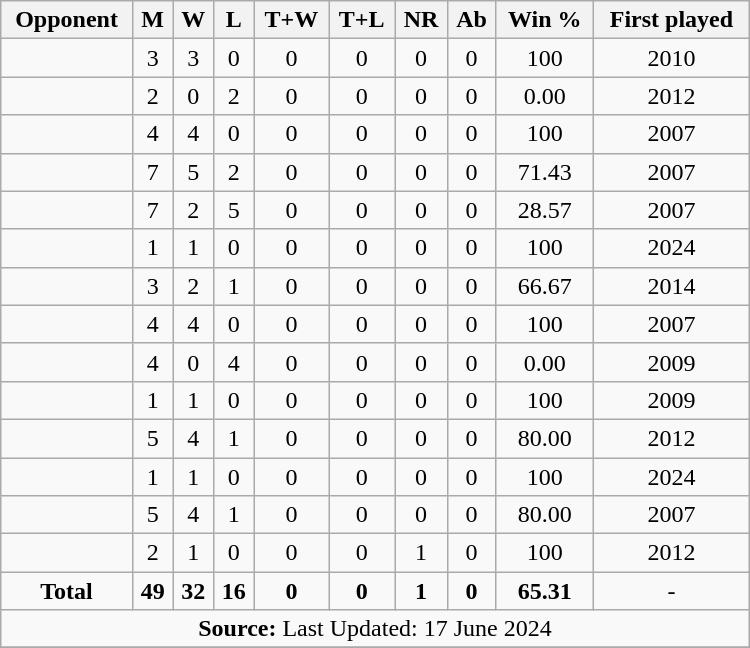<table class="wikitable" style="text-align: center; width: 500px;">
<tr>
<th>Opponent</th>
<th>M</th>
<th>W</th>
<th>L</th>
<th>T+W</th>
<th>T+L</th>
<th>NR</th>
<th>Ab</th>
<th>Win %</th>
<th>First played</th>
</tr>
<tr>
<td align="left"></td>
<td>3</td>
<td>3</td>
<td>0</td>
<td>0</td>
<td>0</td>
<td>0</td>
<td>0</td>
<td>100</td>
<td>2010</td>
</tr>
<tr>
<td align="left"></td>
<td>2</td>
<td>0</td>
<td>2</td>
<td>0</td>
<td>0</td>
<td>0</td>
<td>0</td>
<td>0.00</td>
<td>2012</td>
</tr>
<tr>
<td align="left"></td>
<td>4</td>
<td>4</td>
<td>0</td>
<td>0</td>
<td>0</td>
<td>0</td>
<td>0</td>
<td>100</td>
<td>2007</td>
</tr>
<tr>
<td align="left"></td>
<td>7</td>
<td>5</td>
<td>2</td>
<td>0</td>
<td>0</td>
<td>0</td>
<td>0</td>
<td>71.43</td>
<td>2007</td>
</tr>
<tr>
<td align="left"></td>
<td>7</td>
<td>2</td>
<td>5</td>
<td>0</td>
<td>0</td>
<td>0</td>
<td>0</td>
<td>28.57</td>
<td>2007</td>
</tr>
<tr>
<td align="left"></td>
<td>1</td>
<td>1</td>
<td>0</td>
<td>0</td>
<td>0</td>
<td>0</td>
<td>0</td>
<td>100</td>
<td>2024</td>
</tr>
<tr>
<td align="left"></td>
<td>3</td>
<td>2</td>
<td>1</td>
<td>0</td>
<td>0</td>
<td>0</td>
<td>0</td>
<td>66.67</td>
<td>2014</td>
</tr>
<tr>
<td align="left"></td>
<td>4</td>
<td>4</td>
<td>0</td>
<td>0</td>
<td>0</td>
<td>0</td>
<td>0</td>
<td>100</td>
<td>2007</td>
</tr>
<tr>
<td align="left"></td>
<td>4</td>
<td>0</td>
<td>4</td>
<td>0</td>
<td>0</td>
<td>0</td>
<td>0</td>
<td>0.00</td>
<td>2009</td>
</tr>
<tr>
<td align="left"></td>
<td>1</td>
<td>1</td>
<td>0</td>
<td>0</td>
<td>0</td>
<td>0</td>
<td>0</td>
<td>100</td>
<td>2009</td>
</tr>
<tr>
<td align="left"></td>
<td>5</td>
<td>4</td>
<td>1</td>
<td>0</td>
<td>0</td>
<td>0</td>
<td>0</td>
<td>80.00</td>
<td>2012</td>
</tr>
<tr>
<td align="left"></td>
<td>1</td>
<td>1</td>
<td>0</td>
<td>0</td>
<td>0</td>
<td>0</td>
<td>0</td>
<td>100</td>
<td>2024</td>
</tr>
<tr>
<td align="left"></td>
<td>5</td>
<td>4</td>
<td>1</td>
<td>0</td>
<td>0</td>
<td>0</td>
<td>0</td>
<td>80.00</td>
<td>2007</td>
</tr>
<tr>
<td align="left"></td>
<td>2</td>
<td>1</td>
<td>0</td>
<td>0</td>
<td>0</td>
<td>1</td>
<td>0</td>
<td>100</td>
<td>2012</td>
</tr>
<tr>
<td><strong>Total</strong></td>
<td><strong>49</strong></td>
<td><strong>32</strong></td>
<td><strong>16</strong></td>
<td><strong>0</strong></td>
<td><strong>0</strong></td>
<td><strong>1</strong></td>
<td><strong>0</strong></td>
<td><strong>65.31</strong></td>
<td>-</td>
</tr>
<tr>
<td colspan="10"><strong>Source:</strong> Last Updated: 17 June 2024</td>
</tr>
<tr>
</tr>
</table>
